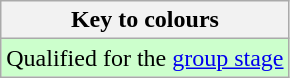<table class="wikitable">
<tr>
<th>Key to colours</th>
</tr>
<tr bgcolor=#ccffcc>
<td>Qualified for the <a href='#'>group stage</a></td>
</tr>
</table>
